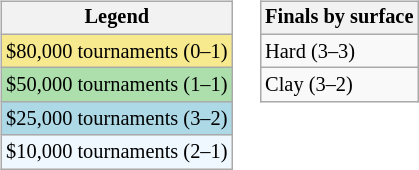<table>
<tr valign=top>
<td><br><table class="wikitable" style="font-size:85%">
<tr>
<th>Legend</th>
</tr>
<tr style="background:#f7e98e;">
<td>$80,000 tournaments (0–1)</td>
</tr>
<tr style="background:#addfad;">
<td>$50,000 tournaments (1–1)</td>
</tr>
<tr style="background:lightblue;">
<td>$25,000 tournaments (3–2)</td>
</tr>
<tr style="background:#f0f8ff;">
<td>$10,000 tournaments (2–1)</td>
</tr>
</table>
</td>
<td><br><table class="wikitable" style="font-size:85%">
<tr>
<th>Finals by surface</th>
</tr>
<tr>
<td>Hard (3–3)</td>
</tr>
<tr>
<td>Clay (3–2)</td>
</tr>
</table>
</td>
</tr>
</table>
